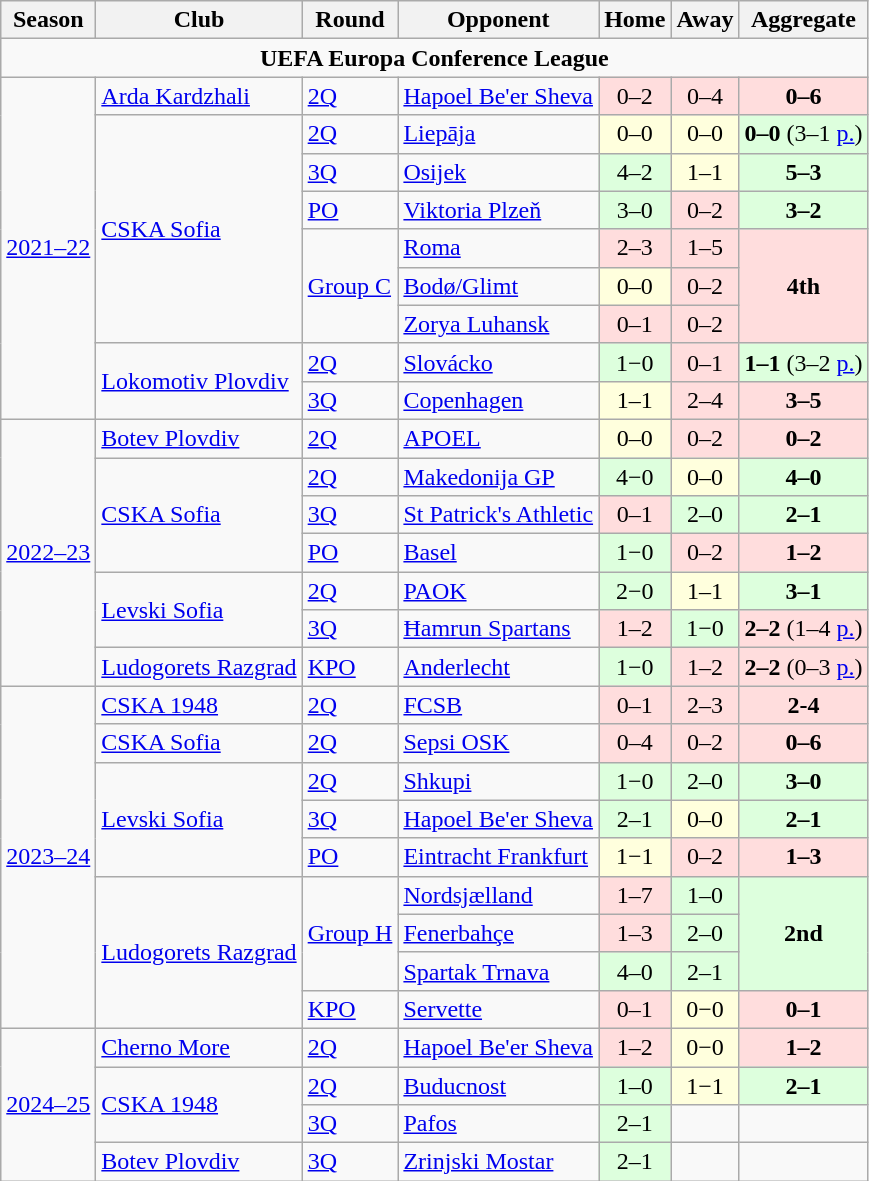<table class="wikitable" style="text-align:left">
<tr>
<th>Season</th>
<th>Club</th>
<th>Round</th>
<th>Opponent</th>
<th>Home</th>
<th>Away</th>
<th>Aggregate</th>
</tr>
<tr>
<td colspan="7" align="center"><strong>UEFA Europa Conference League</strong></td>
</tr>
<tr>
<td rowspan="9"><a href='#'>2021–22</a></td>
<td rowspan="1"><a href='#'>Arda Kardzhali</a></td>
<td><a href='#'>2Q</a></td>
<td> <a href='#'>Hapoel Be'er Sheva</a></td>
<td bgcolor="#ffdddd" style="text-align:center;">0–2</td>
<td bgcolor="#ffdddd" style="text-align:center;">0–4</td>
<td bgcolor="#ffdddd" style="text-align:center;"><strong>0–6</strong></td>
</tr>
<tr>
<td rowspan="6"><a href='#'>CSKA Sofia</a></td>
<td><a href='#'>2Q</a></td>
<td> <a href='#'>Liepāja</a></td>
<td bgcolor="#ffffdd" style="text-align:center;">0–0</td>
<td bgcolor="#ffffdd" style="text-align:center;">0–0</td>
<td bgcolor="#ddffdd" style="text-align:center;"><strong>0–0</strong> (3–1 <a href='#'>p.</a>)</td>
</tr>
<tr>
<td><a href='#'>3Q</a></td>
<td> <a href='#'>Osijek</a></td>
<td bgcolor="#ddffdd" style="text-align:center;">4–2</td>
<td bgcolor="#ffffdd" style="text-align:center;">1–1</td>
<td bgcolor="#ddffdd" style="text-align:center;"><strong>5–3</strong></td>
</tr>
<tr>
<td><a href='#'>PO</a></td>
<td> <a href='#'>Viktoria Plzeň</a></td>
<td bgcolor="#ddffdd" style="text-align:center;">3–0</td>
<td bgcolor="#ffdddd" style="text-align:center;">0–2</td>
<td bgcolor="#ddffdd" style="text-align:center;"><strong>3–2</strong> </td>
</tr>
<tr>
<td rowspan="3"><a href='#'>Group C</a></td>
<td> <a href='#'>Roma</a></td>
<td bgcolor="#ffdddd" style="text-align:center;">2–3</td>
<td bgcolor="#ffdddd" style="text-align:center;">1–5</td>
<td rowspan="3" align="center" bgcolor="#ffdddd" style="text-align:center;"><strong>4th</strong></td>
</tr>
<tr>
<td> <a href='#'>Bodø/Glimt</a></td>
<td bgcolor="#ffffdd" style="text-align:center;">0–0</td>
<td bgcolor="#ffdddd" style="text-align:center;">0–2</td>
</tr>
<tr>
<td> <a href='#'>Zorya Luhansk</a></td>
<td bgcolor="#ffdddd" style="text-align:center;">0–1</td>
<td bgcolor="#ffdddd" style="text-align:center;">0–2</td>
</tr>
<tr>
<td rowspan="2"><a href='#'>Lokomotiv Plovdiv</a></td>
<td><a href='#'>2Q</a></td>
<td> <a href='#'>Slovácko</a></td>
<td bgcolor="#ddffdd" style="text-align:center;">1−0</td>
<td bgcolor="#ffdddd" style="text-align:center;">0–1</td>
<td bgcolor="#ddffdd" style="text-align:center;"><strong>1–1</strong> (3–2 <a href='#'>p.</a>)</td>
</tr>
<tr>
<td><a href='#'>3Q</a></td>
<td> <a href='#'>Copenhagen</a></td>
<td bgcolor="#ffffdd" style="text-align:center;">1–1</td>
<td bgcolor="#ffdddd" style="text-align:center;">2–4</td>
<td bgcolor="#ffdddd" style="text-align:center;"><strong>3–5</strong></td>
</tr>
<tr>
<td rowspan="7"><a href='#'>2022–23</a></td>
<td rowspan="1"><a href='#'>Botev Plovdiv</a></td>
<td><a href='#'>2Q</a></td>
<td> <a href='#'>APOEL</a></td>
<td bgcolor="#ffffdd" style="text-align:center;">0–0</td>
<td bgcolor="#ffdddd" style="text-align:center;">0–2</td>
<td bgcolor="#ffdddd" style="text-align:center;"><strong>0–2</strong></td>
</tr>
<tr>
<td rowspan="3"><a href='#'>CSKA Sofia</a></td>
<td><a href='#'>2Q</a></td>
<td> <a href='#'>Makedonija GP</a></td>
<td bgcolor="#ddffdd" style="text-align:center;">4−0</td>
<td bgcolor="#ffffdd" style="text-align:center;">0–0</td>
<td bgcolor="#ddffdd" style="text-align:center;"><strong>4–0</strong></td>
</tr>
<tr>
<td><a href='#'>3Q</a></td>
<td> <a href='#'>St Patrick's Athletic</a></td>
<td bgcolor="#ffdddd" style="text-align:center;">0–1</td>
<td bgcolor="#ddffdd" style="text-align:center;">2–0</td>
<td bgcolor="#ddffdd" style="text-align:center;"><strong>2–1</strong></td>
</tr>
<tr>
<td><a href='#'>PO</a></td>
<td> <a href='#'>Basel</a></td>
<td bgcolor="#ddffdd" style="text-align:center;">1−0</td>
<td bgcolor="#ffdddd" style="text-align:center;">0–2</td>
<td bgcolor="#ffdddd" style="text-align:center;"><strong>1–2</strong></td>
</tr>
<tr>
<td rowspan="2"><a href='#'>Levski Sofia</a></td>
<td><a href='#'>2Q</a></td>
<td> <a href='#'>PAOK</a></td>
<td bgcolor="#ddffdd" style="text-align:center;">2−0</td>
<td bgcolor="#ffffdd" style="text-align:center;">1–1</td>
<td bgcolor="#ddffdd" style="text-align:center;"><strong>3–1</strong></td>
</tr>
<tr>
<td><a href='#'>3Q</a></td>
<td> <a href='#'>Ħamrun Spartans</a></td>
<td bgcolor="#ffdddd" style="text-align:center;">1–2</td>
<td bgcolor="#ddffdd" style="text-align:center;">1−0</td>
<td bgcolor="#ffdddd" style="text-align:center;"><strong>2–2</strong> (1–4 <a href='#'>p.</a>)</td>
</tr>
<tr>
<td><a href='#'>Ludogorets Razgrad</a></td>
<td><a href='#'>KPO</a></td>
<td> <a href='#'>Anderlecht</a></td>
<td bgcolor="#ddffdd" style="text-align:center;">1−0</td>
<td bgcolor="#ffdddd" style="text-align:center;">1–2</td>
<td bgcolor="#ffdddd" style="text-align:center;"><strong>2–2</strong> (0–3 <a href='#'>p.</a>)</td>
</tr>
<tr>
<td rowspan="9"><a href='#'>2023–24</a></td>
<td rowspan="1"><a href='#'>CSKA 1948</a></td>
<td><a href='#'>2Q</a></td>
<td> <a href='#'>FCSB</a></td>
<td bgcolor="#ffdddd" style="text-align:center;">0–1</td>
<td bgcolor="#ffdddd" style="text-align:center;">2–3</td>
<td bgcolor="#ffdddd" style="text-align:center;"><strong>2-4</strong></td>
</tr>
<tr>
<td rowspan="1"><a href='#'>CSKA Sofia</a></td>
<td><a href='#'>2Q</a></td>
<td> <a href='#'>Sepsi OSK</a></td>
<td bgcolor="#ffdddd" style="text-align:center;">0–4</td>
<td bgcolor="#ffdddd" style="text-align:center;">0–2</td>
<td bgcolor="#ffdddd" style="text-align:center;"><strong>0–6</strong></td>
</tr>
<tr>
<td rowspan="3"><a href='#'>Levski Sofia</a></td>
<td><a href='#'>2Q</a></td>
<td> <a href='#'>Shkupi</a></td>
<td bgcolor="#ddffdd" style="text-align:center;">1−0</td>
<td bgcolor="#ddffdd" style="text-align:center;">2–0</td>
<td bgcolor="#ddffdd" style="text-align:center;"><strong>3–0</strong></td>
</tr>
<tr>
<td><a href='#'>3Q</a></td>
<td> <a href='#'>Hapoel Be'er Sheva</a></td>
<td bgcolor="#ddffdd" style="text-align:center;">2–1</td>
<td bgcolor="#ffffdd" style="text-align:center;">0–0</td>
<td bgcolor="#ddffdd" style="text-align:center;"><strong>2–1</strong></td>
</tr>
<tr>
<td><a href='#'>PO</a></td>
<td> <a href='#'>Eintracht Frankfurt</a></td>
<td bgcolor="#ffffdd" style="text-align:center;">1−1</td>
<td bgcolor="#ffdddd" style="text-align:center;">0–2</td>
<td bgcolor="#ffdddd" style="text-align:center;"><strong>1–3</strong></td>
</tr>
<tr>
<td rowspan="4"><a href='#'>Ludogorets Razgrad</a></td>
<td rowspan="3"><a href='#'>Group H</a></td>
<td> <a href='#'>Nordsjælland</a></td>
<td bgcolor="#ffdddd" style="text-align:center;">1–7</td>
<td bgcolor="#ddffdd" style="text-align:center;">1–0</td>
<td rowspan="3" align="center" bgcolor="#ddffdd" style="text-align:center;"><strong>2nd</strong></td>
</tr>
<tr>
<td> <a href='#'>Fenerbahçe</a></td>
<td bgcolor="#ffdddd" style="text-align:center;">1–3</td>
<td bgcolor="#ddffdd" style="text-align:center;">2–0</td>
</tr>
<tr>
<td> <a href='#'>Spartak Trnava</a></td>
<td bgcolor="#ddffdd" style="text-align:center;">4–0</td>
<td bgcolor="#ddffdd" style="text-align:center;">2–1</td>
</tr>
<tr>
<td><a href='#'>KPO</a></td>
<td> <a href='#'>Servette</a></td>
<td bgcolor="#ffdddd" style="text-align:center;">0–1</td>
<td bgcolor="#ffffdd" style="text-align:center;">0−0</td>
<td bgcolor="#ffdddd" style="text-align:center;"><strong>0–1</strong></td>
</tr>
<tr>
<td rowspan="4"><a href='#'>2024–25</a></td>
<td rowspan="1"><a href='#'>Cherno More</a></td>
<td><a href='#'>2Q</a></td>
<td> <a href='#'>Hapoel Be'er Sheva</a></td>
<td bgcolor="#ffdddd" style="text-align:center;">1–2</td>
<td bgcolor="#ffffdd" style="text-align:center;">0−0</td>
<td bgcolor="#ffdddd" style="text-align:center;"><strong>1–2</strong></td>
</tr>
<tr>
<td rowspan="2"><a href='#'>CSKA 1948</a></td>
<td><a href='#'>2Q</a></td>
<td> <a href='#'>Buducnost</a></td>
<td bgcolor="#ddffdd" style="text-align:center;">1–0</td>
<td bgcolor="#ffffdd" style="text-align:center;">1−1</td>
<td bgcolor="#ddffdd" style="text-align:center;"><strong>2–1</strong></td>
</tr>
<tr>
<td><a href='#'>3Q</a></td>
<td> <a href='#'>Pafos</a></td>
<td bgcolor="#ddffdd" style="text-align:center;">2–1</td>
<td></td>
<td></td>
</tr>
<tr>
<td rowspan="1"><a href='#'>Botev Plovdiv</a></td>
<td><a href='#'>3Q</a></td>
<td> <a href='#'>Zrinjski Mostar</a></td>
<td bgcolor="#ddffdd" style="text-align:center;">2–1</td>
<td></td>
<td></td>
</tr>
</table>
